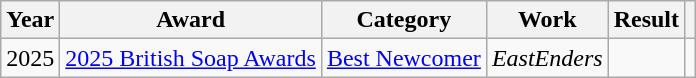<table class="wikitable">
<tr>
<th>Year</th>
<th>Award</th>
<th>Category</th>
<th>Work</th>
<th>Result</th>
<th></th>
</tr>
<tr>
<td>2025</td>
<td><a href='#'>2025 British Soap Awards</a></td>
<td><a href='#'>Best Newcomer</a></td>
<td><em>EastEnders</em></td>
<td></td>
<td align="center"></td>
</tr>
</table>
